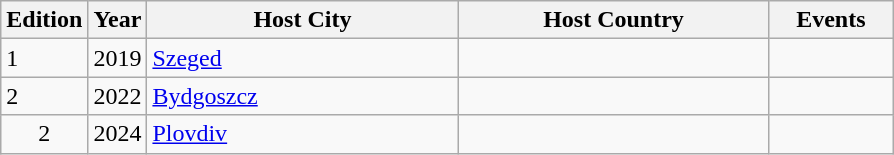<table class="wikitable" style="font-size:100%">
<tr>
<th width="30">Edition</th>
<th width="30">Year</th>
<th width="200">Host City</th>
<th width="200">Host Country</th>
<th width="75">Events</th>
</tr>
<tr>
<td>1</td>
<td>2019</td>
<td><a href='#'>Szeged</a></td>
<td></td>
<td></td>
</tr>
<tr>
<td>2</td>
<td>2022</td>
<td><a href='#'>Bydgoszcz</a></td>
<td></td>
<td></td>
</tr>
<tr>
<td align="center">2</td>
<td align="center">2024</td>
<td><a href='#'>Plovdiv</a></td>
<td></td>
<td align="center"></td>
</tr>
</table>
